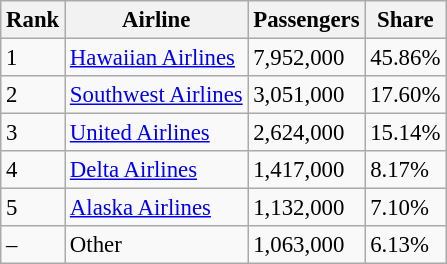<table class="wikitable sortable" style="font-size: 95%">
<tr>
<th>Rank</th>
<th>Airline</th>
<th>Passengers</th>
<th>Share</th>
</tr>
<tr>
<td>1</td>
<td><a href='#'>Hawaiian Airlines</a></td>
<td>7,952,000</td>
<td>45.86%</td>
</tr>
<tr>
<td>2</td>
<td><a href='#'>Southwest Airlines</a></td>
<td>3,051,000</td>
<td>17.60%</td>
</tr>
<tr>
<td>3</td>
<td><a href='#'>United Airlines</a></td>
<td>2,624,000</td>
<td>15.14%</td>
</tr>
<tr>
<td>4</td>
<td><a href='#'>Delta Airlines</a></td>
<td>1,417,000</td>
<td>8.17%</td>
</tr>
<tr>
<td>5</td>
<td><a href='#'>Alaska Airlines</a></td>
<td>1,132,000</td>
<td>7.10%</td>
</tr>
<tr>
<td>–</td>
<td>Other</td>
<td>1,063,000</td>
<td>6.13%</td>
</tr>
</table>
